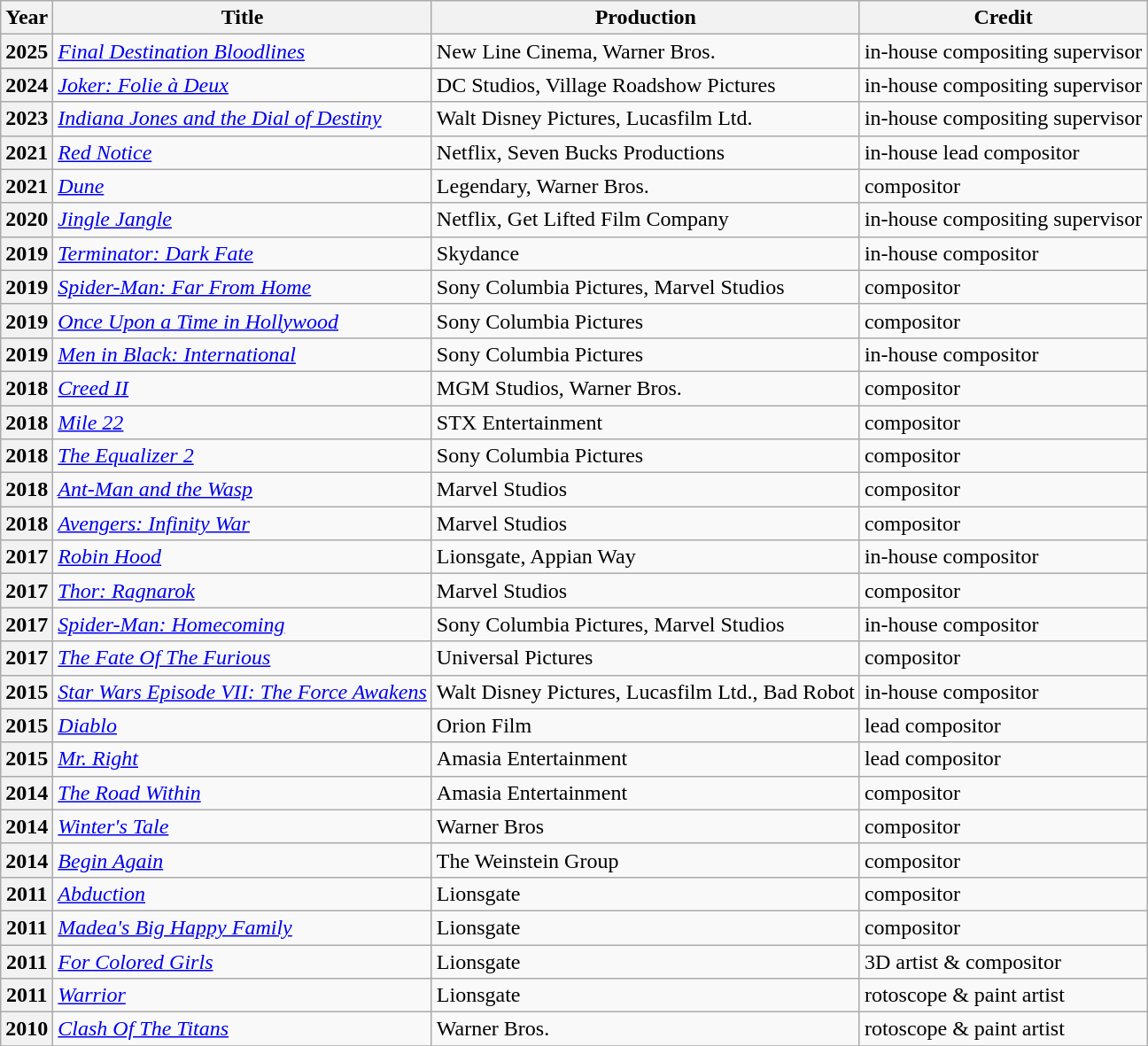<table class="wikitable plainrowheaders sortable">
<tr>
<th scope="col">Year</th>
<th scope="col">Title</th>
<th scope="col">Production</th>
<th scope="col">Credit</th>
</tr>
<tr>
<th scope="row">2025</th>
<td><em><a href='#'>Final Destination Bloodlines</a></em></td>
<td>New Line Cinema, Warner Bros.</td>
<td>in-house compositing supervisor</td>
</tr>
<tr>
</tr>
<tr>
<th scope="row">2024</th>
<td><em><a href='#'>Joker: Folie à Deux</a></em></td>
<td>DC Studios, Village Roadshow Pictures</td>
<td>in-house compositing supervisor</td>
</tr>
<tr>
<th scope="row">2023</th>
<td><em><a href='#'>Indiana Jones and the Dial of Destiny</a></em></td>
<td>Walt Disney Pictures, Lucasfilm Ltd.</td>
<td>in-house compositing supervisor</td>
</tr>
<tr>
<th scope="row">2021</th>
<td><em><a href='#'>Red Notice</a></em></td>
<td>Netflix, Seven Bucks Productions</td>
<td>in-house lead compositor</td>
</tr>
<tr>
<th scope="row">2021</th>
<td><em><a href='#'>Dune</a></em></td>
<td>Legendary, Warner Bros.</td>
<td>compositor</td>
</tr>
<tr>
<th scope="row">2020</th>
<td><em><a href='#'>Jingle Jangle</a></em></td>
<td>Netflix, Get Lifted Film Company</td>
<td>in-house compositing supervisor</td>
</tr>
<tr>
<th scope="row">2019</th>
<td><em><a href='#'>Terminator: Dark Fate</a></em></td>
<td>Skydance</td>
<td>in-house compositor</td>
</tr>
<tr>
<th scope="row">2019</th>
<td><em><a href='#'>Spider-Man: Far From Home</a></em></td>
<td>Sony Columbia Pictures, Marvel Studios</td>
<td>compositor</td>
</tr>
<tr>
<th scope="row">2019</th>
<td><em><a href='#'>Once Upon a Time in Hollywood</a></em></td>
<td>Sony Columbia Pictures</td>
<td>compositor</td>
</tr>
<tr>
<th scope="row">2019</th>
<td><em><a href='#'>Men in Black: International</a></em></td>
<td>Sony Columbia Pictures</td>
<td>in-house compositor</td>
</tr>
<tr>
<th scope="row">2018</th>
<td><em><a href='#'>Creed II</a></em></td>
<td>MGM Studios, Warner Bros.</td>
<td>compositor</td>
</tr>
<tr>
<th scope="row">2018</th>
<td><em><a href='#'>Mile 22</a></em></td>
<td>STX Entertainment</td>
<td>compositor</td>
</tr>
<tr>
<th scope="row">2018</th>
<td><em><a href='#'>The Equalizer 2</a></em></td>
<td>Sony Columbia Pictures</td>
<td>compositor</td>
</tr>
<tr>
<th scope="row">2018</th>
<td><em><a href='#'>Ant-Man and the Wasp</a></em></td>
<td>Marvel Studios</td>
<td>compositor</td>
</tr>
<tr>
<th scope="row">2018</th>
<td><em><a href='#'>Avengers: Infinity War</a></em></td>
<td>Marvel Studios</td>
<td>compositor</td>
</tr>
<tr>
<th scope="row">2017</th>
<td><em><a href='#'>Robin Hood</a></em></td>
<td>Lionsgate, Appian Way</td>
<td>in-house compositor</td>
</tr>
<tr>
<th scope="row">2017</th>
<td><em><a href='#'>Thor: Ragnarok</a></em></td>
<td>Marvel Studios</td>
<td>compositor</td>
</tr>
<tr>
<th scope="row">2017</th>
<td><em><a href='#'>Spider-Man: Homecoming</a></em></td>
<td>Sony Columbia Pictures, Marvel Studios</td>
<td>in-house compositor</td>
</tr>
<tr>
<th scope="row">2017</th>
<td><em><a href='#'>The Fate Of The Furious</a></em></td>
<td>Universal Pictures</td>
<td>compositor</td>
</tr>
<tr>
<th scope="row">2015</th>
<td><em><a href='#'>Star Wars Episode VII: The Force Awakens</a></em></td>
<td>Walt Disney Pictures, Lucasfilm Ltd., Bad Robot</td>
<td>in-house compositor</td>
</tr>
<tr>
<th scope="row">2015</th>
<td><em><a href='#'>Diablo</a></em></td>
<td>Orion Film</td>
<td>lead compositor</td>
</tr>
<tr>
<th scope="row">2015</th>
<td><em><a href='#'>Mr. Right</a></em></td>
<td>Amasia Entertainment</td>
<td>lead compositor</td>
</tr>
<tr>
<th scope="row">2014</th>
<td><em><a href='#'>The Road Within</a></em></td>
<td>Amasia Entertainment</td>
<td>compositor</td>
</tr>
<tr>
<th scope="row">2014</th>
<td><em><a href='#'>Winter's Tale</a></em></td>
<td>Warner Bros</td>
<td>compositor</td>
</tr>
<tr>
<th scope="row">2014</th>
<td><em><a href='#'>Begin Again</a></em></td>
<td>The Weinstein Group</td>
<td>compositor</td>
</tr>
<tr>
<th scope="row">2011</th>
<td><em><a href='#'>Abduction</a></em></td>
<td>Lionsgate</td>
<td>compositor</td>
</tr>
<tr>
<th scope="row">2011</th>
<td><em><a href='#'>Madea's Big Happy Family</a></em></td>
<td>Lionsgate</td>
<td>compositor</td>
</tr>
<tr>
<th scope="row">2011</th>
<td><em><a href='#'>For Colored Girls</a></em></td>
<td>Lionsgate</td>
<td>3D artist & compositor</td>
</tr>
<tr>
<th scope="row">2011</th>
<td><em><a href='#'>Warrior</a></em></td>
<td>Lionsgate</td>
<td>rotoscope & paint artist</td>
</tr>
<tr>
<th scope="row">2010</th>
<td><em><a href='#'>Clash Of The Titans</a></em></td>
<td>Warner Bros.</td>
<td>rotoscope & paint artist</td>
</tr>
<tr>
</tr>
</table>
